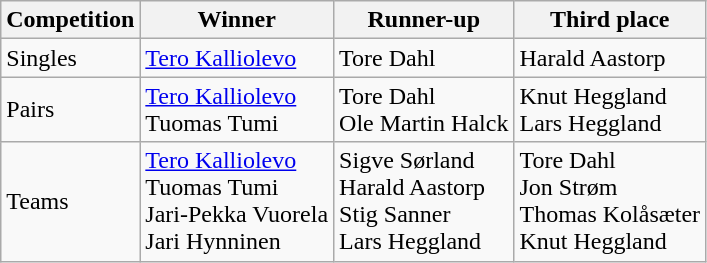<table class="wikitable" style="text-align: left;">
<tr>
<th>Competition</th>
<th>Winner</th>
<th>Runner-up</th>
<th>Third place</th>
</tr>
<tr>
<td>Singles</td>
<td> <a href='#'>Tero Kalliolevo</a></td>
<td> Tore Dahl</td>
<td> Harald Aastorp</td>
</tr>
<tr>
<td>Pairs</td>
<td> <a href='#'>Tero Kalliolevo</a><br> Tuomas Tumi</td>
<td> Tore Dahl<br> Ole Martin Halck</td>
<td> Knut Heggland<br> Lars Heggland</td>
</tr>
<tr>
<td>Teams</td>
<td> <a href='#'>Tero Kalliolevo</a><br> Tuomas Tumi<br> Jari-Pekka Vuorela<br> Jari Hynninen</td>
<td> Sigve Sørland<br> Harald Aastorp<br> Stig Sanner<br> Lars Heggland</td>
<td> Tore Dahl<br> Jon Strøm<br> Thomas Kolåsæter<br> Knut Heggland</td>
</tr>
</table>
